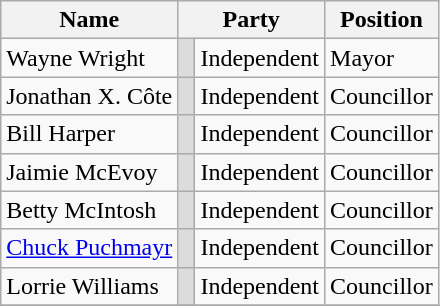<table class="wikitable sortable">
<tr>
<th>Name</th>
<th colspan="2">Party</th>
<th>Position</th>
</tr>
<tr>
<td data-sort-value="Wright, Wayne">Wayne Wright</td>
<td style="background:gainsboro;"> </td>
<td>Independent</td>
<td>Mayor</td>
</tr>
<tr>
<td data-sort-value="Côte, Jonathan">Jonathan X. Côte</td>
<td style="background:gainsboro;"> </td>
<td>Independent</td>
<td>Councillor</td>
</tr>
<tr>
<td data-sort-value="Harper, Bill">Bill Harper</td>
<td style="background:gainsboro;"> </td>
<td>Independent</td>
<td>Councillor</td>
</tr>
<tr>
<td data-sort-value="McEvoy, Jaimie">Jaimie McEvoy</td>
<td style="background:gainsboro;"> </td>
<td>Independent</td>
<td>Councillor</td>
</tr>
<tr>
<td data-sort-value="McIntosh, Betty">Betty McIntosh</td>
<td style="background:gainsboro;"> </td>
<td>Independent</td>
<td>Councillor</td>
</tr>
<tr>
<td data-sort-value="Puchmayr, Chuck"><a href='#'>Chuck Puchmayr</a></td>
<td style="background:gainsboro;"> </td>
<td>Independent</td>
<td>Councillor</td>
</tr>
<tr>
<td data-sort-value="Williams, Lorrie">Lorrie Williams</td>
<td style="background:gainsboro;"> </td>
<td>Independent</td>
<td>Councillor</td>
</tr>
<tr>
</tr>
</table>
